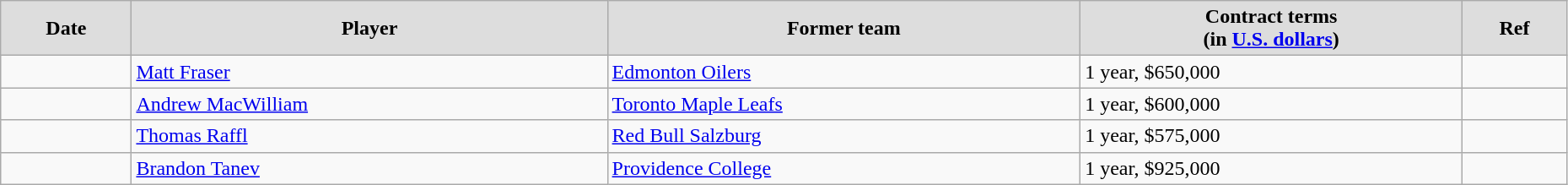<table class="wikitable" width=98%>
<tr align="center" bgcolor="#dddddd">
<td><strong>Date</strong></td>
<td><strong>Player</strong></td>
<td><strong>Former team</strong></td>
<td><strong>Contract terms</strong><br><strong>(in <a href='#'>U.S. dollars</a>)</strong></td>
<td><strong>Ref</strong></td>
</tr>
<tr>
<td></td>
<td><a href='#'>Matt Fraser</a></td>
<td><a href='#'>Edmonton Oilers</a></td>
<td>1 year, $650,000</td>
<td></td>
</tr>
<tr>
<td></td>
<td><a href='#'>Andrew MacWilliam</a></td>
<td><a href='#'>Toronto Maple Leafs</a></td>
<td>1 year, $600,000</td>
<td></td>
</tr>
<tr>
<td></td>
<td><a href='#'>Thomas Raffl</a></td>
<td><a href='#'>Red Bull Salzburg</a></td>
<td>1 year, $575,000</td>
<td></td>
</tr>
<tr>
<td></td>
<td><a href='#'>Brandon Tanev</a></td>
<td><a href='#'>Providence College</a></td>
<td>1 year, $925,000</td>
<td></td>
</tr>
</table>
